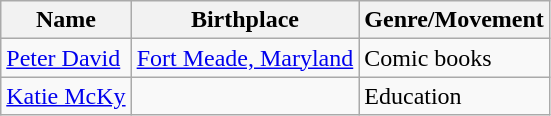<table class="wikitable">
<tr>
<th>Name</th>
<th>Birthplace</th>
<th>Genre/Movement</th>
</tr>
<tr>
<td><a href='#'>Peter David</a></td>
<td><a href='#'>Fort Meade, Maryland</a></td>
<td>Comic books</td>
</tr>
<tr>
<td><a href='#'>Katie McKy</a></td>
<td></td>
<td>Education</td>
</tr>
</table>
